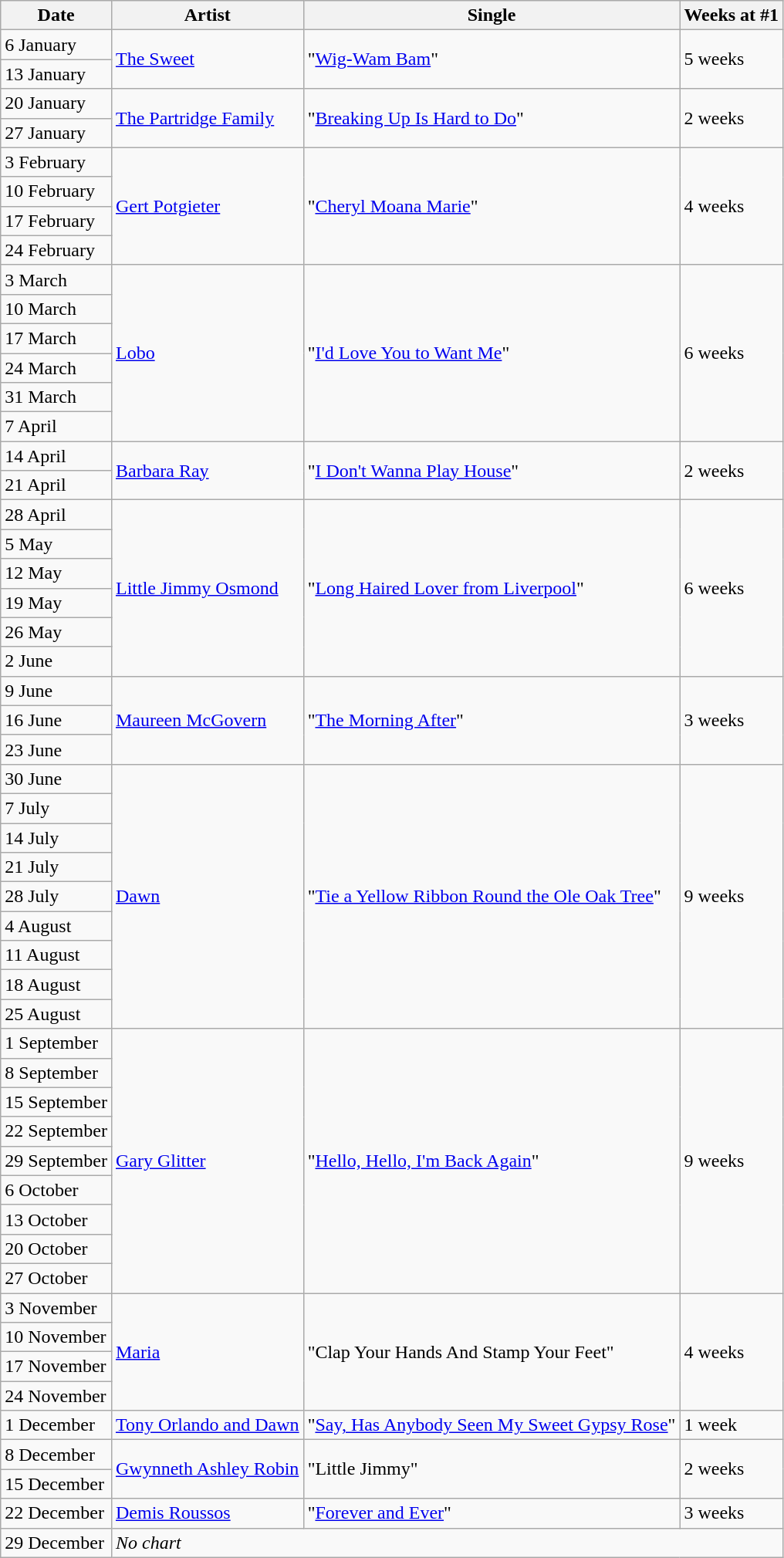<table class="wikitable">
<tr>
<th>Date</th>
<th>Artist</th>
<th>Single</th>
<th>Weeks at #1</th>
</tr>
<tr>
<td>6 January</td>
<td rowspan="2"><a href='#'>The Sweet</a></td>
<td rowspan="2">"<a href='#'>Wig-Wam Bam</a>"</td>
<td rowspan="2">5 weeks</td>
</tr>
<tr>
<td>13 January</td>
</tr>
<tr>
<td>20 January</td>
<td rowspan="2"><a href='#'>The Partridge Family</a></td>
<td rowspan="2">"<a href='#'>Breaking Up Is Hard to Do</a>"</td>
<td rowspan="2">2 weeks</td>
</tr>
<tr>
<td>27 January</td>
</tr>
<tr>
<td>3 February</td>
<td rowspan="4"><a href='#'>Gert Potgieter</a></td>
<td rowspan="4">"<a href='#'>Cheryl Moana Marie</a>"</td>
<td rowspan="4">4 weeks</td>
</tr>
<tr>
<td>10 February</td>
</tr>
<tr>
<td>17 February</td>
</tr>
<tr>
<td>24 February</td>
</tr>
<tr>
<td>3 March</td>
<td rowspan="6"><a href='#'>Lobo</a></td>
<td rowspan="6">"<a href='#'>I'd Love You to Want Me</a>"</td>
<td rowspan="6">6 weeks</td>
</tr>
<tr>
<td>10 March</td>
</tr>
<tr>
<td>17 March</td>
</tr>
<tr>
<td>24 March</td>
</tr>
<tr>
<td>31 March</td>
</tr>
<tr>
<td>7 April</td>
</tr>
<tr>
<td>14 April</td>
<td rowspan="2"><a href='#'>Barbara Ray</a></td>
<td rowspan="2">"<a href='#'>I Don't Wanna Play House</a>"</td>
<td rowspan="2">2 weeks</td>
</tr>
<tr>
<td>21 April</td>
</tr>
<tr>
<td>28 April</td>
<td rowspan="6"><a href='#'>Little Jimmy Osmond</a></td>
<td rowspan="6">"<a href='#'>Long Haired Lover from Liverpool</a>"</td>
<td rowspan="6">6 weeks</td>
</tr>
<tr>
<td>5 May</td>
</tr>
<tr>
<td>12 May</td>
</tr>
<tr>
<td>19 May</td>
</tr>
<tr>
<td>26 May</td>
</tr>
<tr>
<td>2 June</td>
</tr>
<tr>
<td>9 June</td>
<td rowspan="3"><a href='#'>Maureen McGovern</a></td>
<td rowspan="3">"<a href='#'>The Morning After</a>"</td>
<td rowspan="3">3 weeks</td>
</tr>
<tr>
<td>16 June</td>
</tr>
<tr>
<td>23 June</td>
</tr>
<tr>
<td>30 June</td>
<td rowspan="9"><a href='#'>Dawn</a></td>
<td rowspan="9">"<a href='#'>Tie a Yellow Ribbon Round the Ole Oak Tree</a>"</td>
<td rowspan="9">9 weeks</td>
</tr>
<tr>
<td>7 July</td>
</tr>
<tr>
<td>14 July</td>
</tr>
<tr>
<td>21 July</td>
</tr>
<tr>
<td>28 July</td>
</tr>
<tr>
<td>4 August</td>
</tr>
<tr>
<td>11 August</td>
</tr>
<tr>
<td>18 August</td>
</tr>
<tr>
<td>25 August</td>
</tr>
<tr>
<td>1 September</td>
<td rowspan="9"><a href='#'>Gary Glitter</a></td>
<td rowspan="9">"<a href='#'>Hello, Hello, I'm Back Again</a>"</td>
<td rowspan="9">9 weeks</td>
</tr>
<tr>
<td>8 September</td>
</tr>
<tr>
<td>15 September</td>
</tr>
<tr>
<td>22 September</td>
</tr>
<tr>
<td>29 September</td>
</tr>
<tr>
<td>6 October</td>
</tr>
<tr>
<td>13 October</td>
</tr>
<tr>
<td>20 October</td>
</tr>
<tr>
<td>27 October</td>
</tr>
<tr>
<td>3 November</td>
<td rowspan="4"><a href='#'>Maria</a></td>
<td rowspan="4">"Clap Your Hands And Stamp Your Feet"</td>
<td rowspan="4">4 weeks</td>
</tr>
<tr>
<td>10 November</td>
</tr>
<tr>
<td>17 November</td>
</tr>
<tr>
<td>24 November</td>
</tr>
<tr>
<td>1 December</td>
<td><a href='#'>Tony Orlando and Dawn</a></td>
<td>"<a href='#'>Say, Has Anybody Seen My Sweet Gypsy Rose</a>"</td>
<td>1 week</td>
</tr>
<tr>
<td>8 December</td>
<td rowspan="2"><a href='#'>Gwynneth Ashley Robin</a></td>
<td rowspan="2">"Little Jimmy"</td>
<td rowspan="2">2 weeks</td>
</tr>
<tr>
<td>15 December</td>
</tr>
<tr>
<td>22 December</td>
<td><a href='#'>Demis Roussos</a></td>
<td>"<a href='#'>Forever and Ever</a>"</td>
<td>3 weeks</td>
</tr>
<tr>
<td>29 December</td>
<td colspan="3"><em>No chart</em></td>
</tr>
</table>
